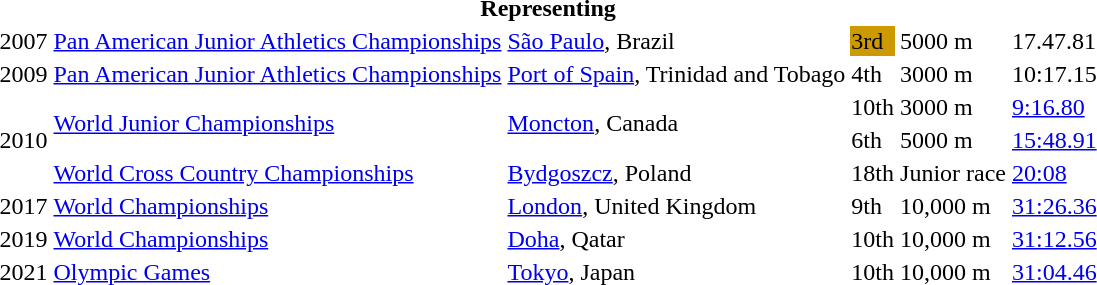<table>
<tr>
<th colspan=6>Representing </th>
</tr>
<tr>
<td>2007</td>
<td><a href='#'>Pan American Junior Athletics Championships</a></td>
<td><a href='#'>São Paulo</a>, Brazil</td>
<td bgcolor=cc9900>3rd</td>
<td>5000 m</td>
<td>17.47.81</td>
</tr>
<tr>
<td>2009</td>
<td><a href='#'>Pan American Junior Athletics Championships</a></td>
<td><a href='#'>Port of Spain</a>, Trinidad and Tobago</td>
<td>4th</td>
<td>3000 m</td>
<td>10:17.15</td>
</tr>
<tr>
<td rowspan=3>2010</td>
<td rowspan=2><a href='#'>World Junior Championships</a></td>
<td rowspan=2><a href='#'>Moncton</a>, Canada</td>
<td>10th</td>
<td>3000 m</td>
<td><a href='#'>9:16.80</a></td>
</tr>
<tr>
<td>6th</td>
<td>5000 m</td>
<td><a href='#'>15:48.91</a></td>
</tr>
<tr>
<td><a href='#'>World Cross Country Championships</a></td>
<td><a href='#'>Bydgoszcz</a>, Poland</td>
<td>18th</td>
<td>Junior race</td>
<td><a href='#'>20:08</a></td>
</tr>
<tr>
<td>2017</td>
<td><a href='#'>World Championships</a></td>
<td><a href='#'>London</a>, United Kingdom</td>
<td>9th</td>
<td>10,000 m</td>
<td><a href='#'>31:26.36</a></td>
</tr>
<tr>
<td>2019</td>
<td><a href='#'>World Championships</a></td>
<td><a href='#'>Doha</a>, Qatar</td>
<td>10th</td>
<td>10,000 m</td>
<td><a href='#'>31:12.56</a></td>
</tr>
<tr>
<td>2021</td>
<td><a href='#'>Olympic Games</a></td>
<td><a href='#'>Tokyo</a>, Japan</td>
<td>10th</td>
<td>10,000 m</td>
<td><a href='#'>31:04.46</a></td>
</tr>
</table>
